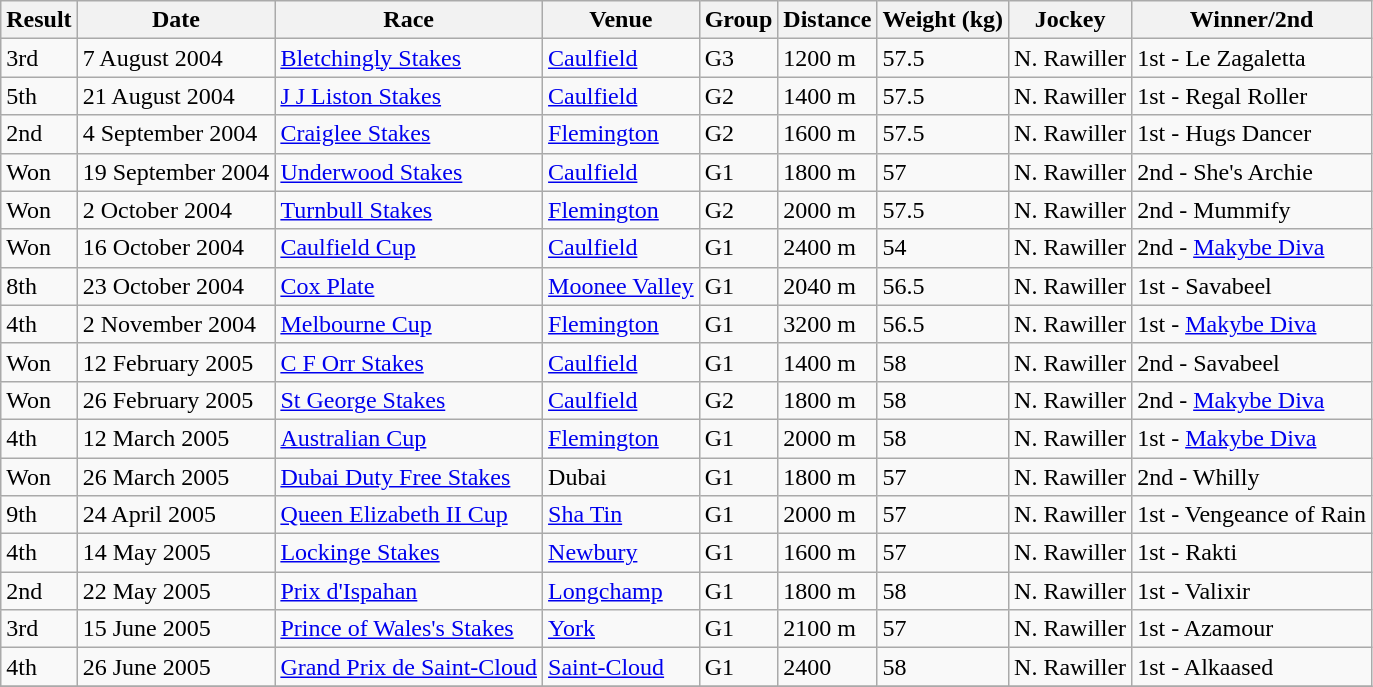<table class="wikitable">
<tr>
<th>Result</th>
<th>Date</th>
<th>Race</th>
<th>Venue</th>
<th>Group</th>
<th>Distance</th>
<th>Weight (kg)</th>
<th>Jockey</th>
<th>Winner/2nd</th>
</tr>
<tr>
<td>3rd</td>
<td>7 August 2004</td>
<td><a href='#'>Bletchingly Stakes</a></td>
<td><a href='#'>Caulfield</a></td>
<td>G3</td>
<td>1200 m</td>
<td>57.5</td>
<td>N. Rawiller</td>
<td>1st - Le Zagaletta</td>
</tr>
<tr>
<td>5th</td>
<td>21 August 2004</td>
<td><a href='#'>J J Liston Stakes</a></td>
<td><a href='#'>Caulfield</a></td>
<td>G2</td>
<td>1400 m</td>
<td>57.5</td>
<td>N. Rawiller</td>
<td>1st - Regal Roller</td>
</tr>
<tr>
<td>2nd</td>
<td>4 September 2004</td>
<td><a href='#'>Craiglee Stakes</a></td>
<td><a href='#'>Flemington</a></td>
<td>G2</td>
<td>1600 m</td>
<td>57.5</td>
<td>N. Rawiller</td>
<td>1st - Hugs Dancer</td>
</tr>
<tr>
<td>Won</td>
<td>19 September 2004</td>
<td><a href='#'>Underwood Stakes</a></td>
<td><a href='#'>Caulfield</a></td>
<td>G1</td>
<td>1800 m</td>
<td>57</td>
<td>N. Rawiller</td>
<td>2nd - She's Archie</td>
</tr>
<tr>
<td>Won</td>
<td>2 October 2004</td>
<td><a href='#'>Turnbull Stakes</a></td>
<td><a href='#'>Flemington</a></td>
<td>G2</td>
<td>2000 m</td>
<td>57.5</td>
<td>N. Rawiller</td>
<td>2nd - Mummify</td>
</tr>
<tr>
<td>Won</td>
<td>16 October 2004</td>
<td><a href='#'>Caulfield Cup</a></td>
<td><a href='#'>Caulfield</a></td>
<td>G1</td>
<td>2400 m</td>
<td>54</td>
<td>N. Rawiller</td>
<td>2nd - <a href='#'>Makybe Diva</a></td>
</tr>
<tr>
<td>8th</td>
<td>23 October 2004</td>
<td><a href='#'>Cox Plate</a></td>
<td><a href='#'>Moonee Valley</a></td>
<td>G1</td>
<td>2040 m</td>
<td>56.5</td>
<td>N. Rawiller</td>
<td>1st - Savabeel</td>
</tr>
<tr>
<td>4th</td>
<td>2 November 2004</td>
<td><a href='#'>Melbourne Cup</a></td>
<td><a href='#'>Flemington</a></td>
<td>G1</td>
<td>3200 m</td>
<td>56.5</td>
<td>N. Rawiller</td>
<td>1st - <a href='#'>Makybe Diva</a></td>
</tr>
<tr>
<td>Won</td>
<td>12 February 2005</td>
<td><a href='#'>C F Orr Stakes</a></td>
<td><a href='#'>Caulfield</a></td>
<td>G1</td>
<td>1400 m</td>
<td>58</td>
<td>N. Rawiller</td>
<td>2nd - Savabeel</td>
</tr>
<tr>
<td>Won</td>
<td>26 February 2005</td>
<td><a href='#'>St George Stakes</a></td>
<td><a href='#'>Caulfield</a></td>
<td>G2</td>
<td>1800 m</td>
<td>58</td>
<td>N. Rawiller</td>
<td>2nd - <a href='#'>Makybe Diva</a></td>
</tr>
<tr>
<td>4th</td>
<td>12 March 2005</td>
<td><a href='#'>Australian Cup</a></td>
<td><a href='#'>Flemington</a></td>
<td>G1</td>
<td>2000 m</td>
<td>58</td>
<td>N. Rawiller</td>
<td>1st - <a href='#'>Makybe Diva</a></td>
</tr>
<tr>
<td>Won</td>
<td>26 March 2005</td>
<td><a href='#'>Dubai Duty Free Stakes</a></td>
<td>Dubai</td>
<td>G1</td>
<td>1800 m</td>
<td>57</td>
<td>N. Rawiller</td>
<td>2nd - Whilly</td>
</tr>
<tr>
<td>9th</td>
<td>24 April 2005</td>
<td><a href='#'>Queen Elizabeth II Cup</a></td>
<td><a href='#'>Sha Tin</a></td>
<td>G1</td>
<td>2000 m</td>
<td>57</td>
<td>N. Rawiller</td>
<td>1st - Vengeance of Rain</td>
</tr>
<tr>
<td>4th</td>
<td>14 May 2005</td>
<td><a href='#'>Lockinge Stakes</a></td>
<td><a href='#'>Newbury</a></td>
<td>G1</td>
<td>1600 m</td>
<td>57</td>
<td>N. Rawiller</td>
<td>1st - Rakti</td>
</tr>
<tr>
<td>2nd</td>
<td>22 May 2005</td>
<td><a href='#'>Prix d'Ispahan</a></td>
<td><a href='#'>Longchamp</a></td>
<td>G1</td>
<td>1800 m</td>
<td>58</td>
<td>N. Rawiller</td>
<td>1st - Valixir</td>
</tr>
<tr>
<td>3rd</td>
<td>15 June 2005</td>
<td><a href='#'>Prince of Wales's Stakes</a></td>
<td><a href='#'>York</a></td>
<td>G1</td>
<td>2100 m</td>
<td>57</td>
<td>N. Rawiller</td>
<td>1st - Azamour</td>
</tr>
<tr>
<td>4th</td>
<td>26 June 2005</td>
<td><a href='#'>Grand Prix de Saint-Cloud</a></td>
<td><a href='#'>Saint-Cloud</a></td>
<td>G1</td>
<td>2400</td>
<td>58</td>
<td>N. Rawiller</td>
<td>1st - Alkaased</td>
</tr>
<tr>
</tr>
</table>
